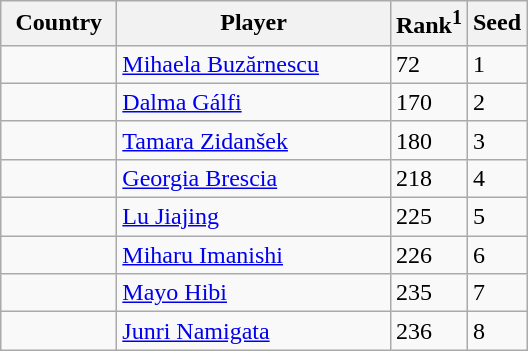<table class="sortable wikitable">
<tr>
<th width="70">Country</th>
<th width="175">Player</th>
<th>Rank<sup>1</sup></th>
<th>Seed</th>
</tr>
<tr>
<td></td>
<td><a href='#'>Mihaela Buzărnescu</a></td>
<td>72</td>
<td>1</td>
</tr>
<tr>
<td></td>
<td><a href='#'>Dalma Gálfi</a></td>
<td>170</td>
<td>2</td>
</tr>
<tr>
<td></td>
<td><a href='#'>Tamara Zidanšek</a></td>
<td>180</td>
<td>3</td>
</tr>
<tr>
<td></td>
<td><a href='#'>Georgia Brescia</a></td>
<td>218</td>
<td>4</td>
</tr>
<tr>
<td></td>
<td><a href='#'>Lu Jiajing</a></td>
<td>225</td>
<td>5</td>
</tr>
<tr>
<td></td>
<td><a href='#'>Miharu Imanishi</a></td>
<td>226</td>
<td>6</td>
</tr>
<tr>
<td></td>
<td><a href='#'>Mayo Hibi</a></td>
<td>235</td>
<td>7</td>
</tr>
<tr>
<td></td>
<td><a href='#'>Junri Namigata</a></td>
<td>236</td>
<td>8</td>
</tr>
</table>
